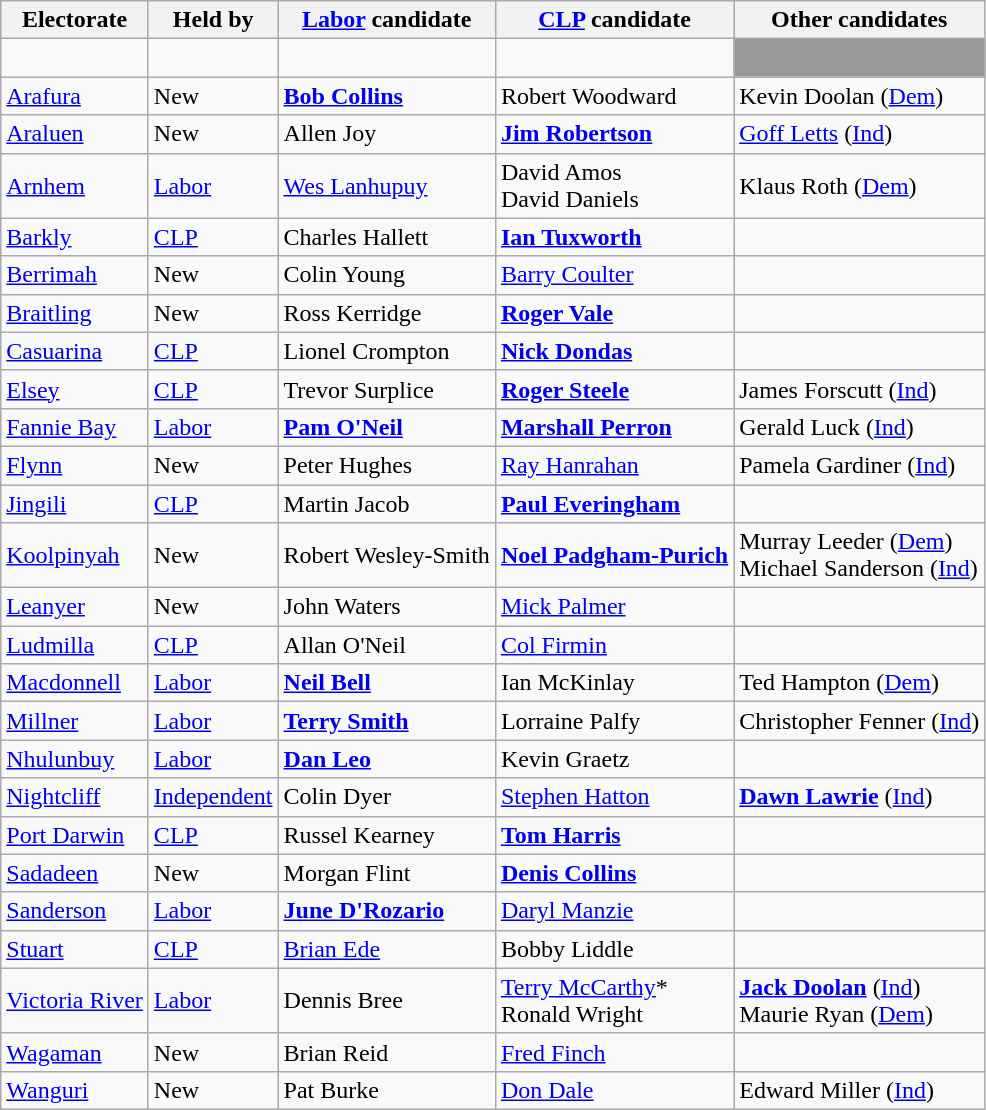<table class="wikitable">
<tr>
<th>Electorate</th>
<th>Held by</th>
<th><a href='#'>Labor</a> candidate</th>
<th><a href='#'>CLP</a> candidate</th>
<th>Other candidates</th>
</tr>
<tr>
<td></td>
<td></td>
<td></td>
<td></td>
<td style="background:#999;"> </td>
</tr>
<tr>
<td><a href='#'>Arafura</a></td>
<td>New</td>
<td><strong><a href='#'>Bob Collins</a></strong></td>
<td>Robert Woodward</td>
<td>Kevin Doolan (<a href='#'>Dem</a>)</td>
</tr>
<tr>
<td><a href='#'>Araluen</a></td>
<td>New</td>
<td>Allen Joy</td>
<td><strong><a href='#'>Jim Robertson</a></strong></td>
<td><a href='#'>Goff Letts</a> (<a href='#'>Ind</a>)</td>
</tr>
<tr>
<td><a href='#'>Arnhem</a></td>
<td><a href='#'>Labor</a></td>
<td><a href='#'>Wes Lanhupuy</a></td>
<td>David Amos<br>David Daniels</td>
<td>Klaus Roth (<a href='#'>Dem</a>)</td>
</tr>
<tr>
<td><a href='#'>Barkly</a></td>
<td><a href='#'>CLP</a></td>
<td>Charles Hallett</td>
<td><strong><a href='#'>Ian Tuxworth</a></strong></td>
<td></td>
</tr>
<tr>
<td><a href='#'>Berrimah</a></td>
<td>New</td>
<td>Colin Young</td>
<td><a href='#'>Barry Coulter</a></td>
<td></td>
</tr>
<tr>
<td><a href='#'>Braitling</a></td>
<td>New</td>
<td>Ross Kerridge</td>
<td><strong><a href='#'>Roger Vale</a></strong></td>
<td></td>
</tr>
<tr>
<td><a href='#'>Casuarina</a></td>
<td><a href='#'>CLP</a></td>
<td>Lionel Crompton</td>
<td><strong><a href='#'>Nick Dondas</a></strong></td>
<td></td>
</tr>
<tr>
<td><a href='#'>Elsey</a></td>
<td><a href='#'>CLP</a></td>
<td>Trevor Surplice</td>
<td><strong><a href='#'>Roger Steele</a></strong></td>
<td>James Forscutt (<a href='#'>Ind</a>)</td>
</tr>
<tr>
<td><a href='#'>Fannie Bay</a></td>
<td><a href='#'>Labor</a></td>
<td><strong><a href='#'>Pam O'Neil</a></strong></td>
<td><strong><a href='#'>Marshall Perron</a></strong></td>
<td>Gerald Luck (<a href='#'>Ind</a>)</td>
</tr>
<tr>
<td><a href='#'>Flynn</a></td>
<td>New</td>
<td>Peter Hughes</td>
<td><a href='#'>Ray Hanrahan</a></td>
<td>Pamela Gardiner (<a href='#'>Ind</a>)</td>
</tr>
<tr>
<td><a href='#'>Jingili</a></td>
<td><a href='#'>CLP</a></td>
<td>Martin Jacob</td>
<td><strong><a href='#'>Paul Everingham</a></strong></td>
<td></td>
</tr>
<tr>
<td><a href='#'>Koolpinyah</a></td>
<td>New</td>
<td>Robert Wesley-Smith</td>
<td><strong><a href='#'>Noel Padgham-Purich</a></strong></td>
<td>Murray Leeder (<a href='#'>Dem</a>)<br>Michael Sanderson (<a href='#'>Ind</a>)</td>
</tr>
<tr>
<td><a href='#'>Leanyer</a></td>
<td>New</td>
<td>John Waters</td>
<td><a href='#'>Mick Palmer</a></td>
<td></td>
</tr>
<tr>
<td><a href='#'>Ludmilla</a></td>
<td><a href='#'>CLP</a></td>
<td>Allan O'Neil</td>
<td><a href='#'>Col Firmin</a></td>
<td></td>
</tr>
<tr>
<td><a href='#'>Macdonnell</a></td>
<td><a href='#'>Labor</a></td>
<td><strong><a href='#'>Neil Bell</a></strong></td>
<td>Ian McKinlay</td>
<td>Ted Hampton (<a href='#'>Dem</a>)</td>
</tr>
<tr>
<td><a href='#'>Millner</a></td>
<td><a href='#'>Labor</a></td>
<td><strong><a href='#'>Terry Smith</a></strong></td>
<td>Lorraine Palfy</td>
<td>Christopher Fenner (<a href='#'>Ind</a>)</td>
</tr>
<tr>
<td><a href='#'>Nhulunbuy</a></td>
<td><a href='#'>Labor</a></td>
<td><strong><a href='#'>Dan Leo</a></strong></td>
<td>Kevin Graetz</td>
<td></td>
</tr>
<tr>
<td><a href='#'>Nightcliff</a></td>
<td><a href='#'>Independent</a></td>
<td>Colin Dyer</td>
<td><a href='#'>Stephen Hatton</a></td>
<td><strong><a href='#'>Dawn Lawrie</a></strong> (<a href='#'>Ind</a>)</td>
</tr>
<tr>
<td><a href='#'>Port Darwin</a></td>
<td><a href='#'>CLP</a></td>
<td>Russel Kearney</td>
<td><strong><a href='#'>Tom Harris</a></strong></td>
<td></td>
</tr>
<tr>
<td><a href='#'>Sadadeen</a></td>
<td>New</td>
<td>Morgan Flint</td>
<td><strong><a href='#'>Denis Collins</a></strong></td>
<td></td>
</tr>
<tr>
<td><a href='#'>Sanderson</a></td>
<td><a href='#'>Labor</a></td>
<td><strong><a href='#'>June D'Rozario</a></strong></td>
<td><a href='#'>Daryl Manzie</a></td>
<td></td>
</tr>
<tr>
<td><a href='#'>Stuart</a></td>
<td><a href='#'>CLP</a></td>
<td><a href='#'>Brian Ede</a></td>
<td>Bobby Liddle</td>
<td></td>
</tr>
<tr>
<td><a href='#'>Victoria River</a></td>
<td><a href='#'>Labor</a></td>
<td>Dennis Bree</td>
<td><a href='#'>Terry McCarthy</a>*<br>Ronald Wright</td>
<td><strong><a href='#'>Jack Doolan</a></strong> (<a href='#'>Ind</a>)<br>Maurie Ryan (<a href='#'>Dem</a>)</td>
</tr>
<tr>
<td><a href='#'>Wagaman</a></td>
<td>New</td>
<td>Brian Reid</td>
<td><a href='#'>Fred Finch</a></td>
<td></td>
</tr>
<tr>
<td><a href='#'>Wanguri</a></td>
<td>New</td>
<td>Pat Burke</td>
<td><a href='#'>Don Dale</a></td>
<td>Edward Miller (<a href='#'>Ind</a>)</td>
</tr>
</table>
